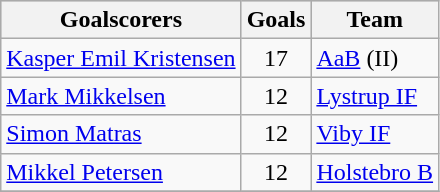<table class="wikitable sortable" class="wikitable">
<tr style="background:#ccc; text-align:center;">
<th>Goalscorers</th>
<th>Goals</th>
<th>Team</th>
</tr>
<tr>
<td> <a href='#'>Kasper Emil Kristensen</a></td>
<td style="text-align:center;">17</td>
<td><a href='#'>AaB</a> (II)</td>
</tr>
<tr>
<td> <a href='#'>Mark Mikkelsen</a></td>
<td style="text-align:center;">12</td>
<td><a href='#'>Lystrup IF</a></td>
</tr>
<tr>
<td> <a href='#'>Simon Matras</a></td>
<td style="text-align:center;">12</td>
<td><a href='#'>Viby IF</a></td>
</tr>
<tr>
<td> <a href='#'>Mikkel Petersen</a></td>
<td style="text-align:center;">12</td>
<td><a href='#'>Holstebro B</a></td>
</tr>
<tr>
</tr>
</table>
